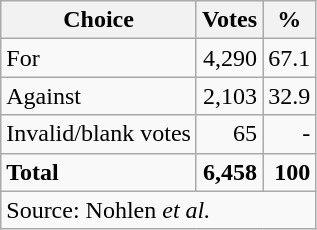<table class=wikitable style=text-align:right>
<tr>
<th>Choice</th>
<th>Votes</th>
<th>%</th>
</tr>
<tr>
<td align=left>For</td>
<td>4,290</td>
<td>67.1</td>
</tr>
<tr>
<td align=left>Against</td>
<td>2,103</td>
<td>32.9</td>
</tr>
<tr>
<td align=left>Invalid/blank votes</td>
<td>65</td>
<td>-</td>
</tr>
<tr>
<td align=left><strong>Total</strong></td>
<td><strong>6,458</strong></td>
<td><strong>100</strong></td>
</tr>
<tr>
<td colspan=3 align=left>Source: Nohlen <em>et al.</em></td>
</tr>
</table>
